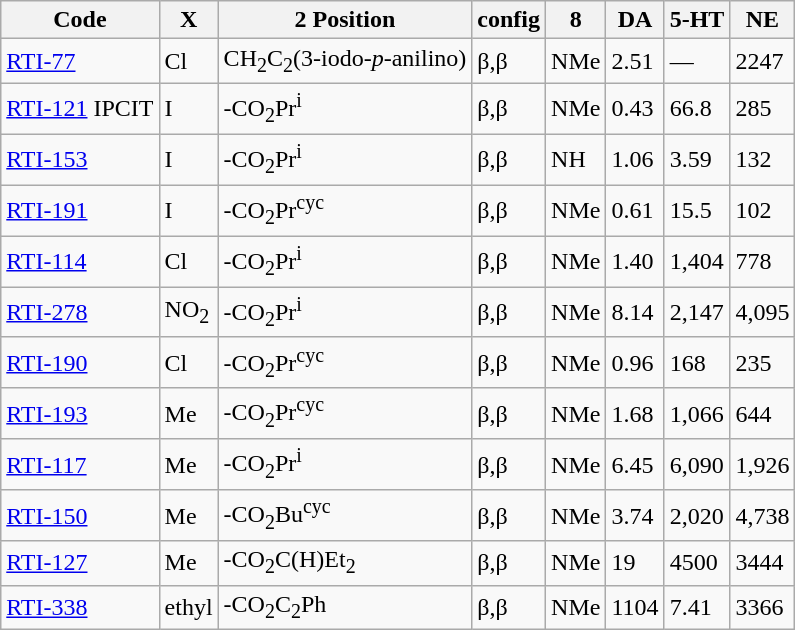<table class="wikitable">
<tr>
<th>Code</th>
<th>X</th>
<th>2 Position</th>
<th>config</th>
<th>8</th>
<th>DA</th>
<th>5-HT</th>
<th>NE</th>
</tr>
<tr>
<td><a href='#'>RTI-77</a></td>
<td>Cl</td>
<td>CH<sub>2</sub>C<sub>2</sub>(3-iodo-<em>p</em>-anilino)</td>
<td>β,β</td>
<td>NMe</td>
<td>2.51</td>
<td>—</td>
<td>2247</td>
</tr>
<tr>
<td><a href='#'>RTI-121</a> IPCIT</td>
<td>I</td>
<td>-CO<sub>2</sub>Pr<sup>i</sup></td>
<td>β,β</td>
<td>NMe</td>
<td>0.43</td>
<td>66.8</td>
<td>285</td>
</tr>
<tr>
<td><a href='#'>RTI-153</a></td>
<td>I</td>
<td>-CO<sub>2</sub>Pr<sup>i</sup></td>
<td>β,β</td>
<td>NH</td>
<td>1.06</td>
<td>3.59</td>
<td>132</td>
</tr>
<tr>
<td><a href='#'>RTI-191</a></td>
<td>I</td>
<td>-CO<sub>2</sub>Pr<sup>cyc</sup></td>
<td>β,β</td>
<td>NMe</td>
<td>0.61</td>
<td>15.5</td>
<td>102</td>
</tr>
<tr>
<td><a href='#'>RTI-114</a></td>
<td>Cl</td>
<td>-CO<sub>2</sub>Pr<sup>i</sup></td>
<td>β,β</td>
<td>NMe</td>
<td>1.40</td>
<td>1,404</td>
<td>778</td>
</tr>
<tr>
<td><a href='#'>RTI-278</a></td>
<td>NO<sub>2</sub></td>
<td>-CO<sub>2</sub>Pr<sup>i</sup></td>
<td>β,β</td>
<td>NMe</td>
<td>8.14</td>
<td>2,147</td>
<td>4,095</td>
</tr>
<tr>
<td><a href='#'>RTI-190</a></td>
<td>Cl</td>
<td>-CO<sub>2</sub>Pr<sup>cyc</sup></td>
<td>β,β</td>
<td>NMe</td>
<td>0.96</td>
<td>168</td>
<td>235</td>
</tr>
<tr>
<td><a href='#'>RTI-193</a></td>
<td>Me</td>
<td>-CO<sub>2</sub>Pr<sup>cyc</sup></td>
<td>β,β</td>
<td>NMe</td>
<td>1.68</td>
<td>1,066</td>
<td>644</td>
</tr>
<tr>
<td><a href='#'>RTI-117</a></td>
<td>Me</td>
<td>-CO<sub>2</sub>Pr<sup>i</sup></td>
<td>β,β</td>
<td>NMe</td>
<td>6.45</td>
<td>6,090</td>
<td>1,926</td>
</tr>
<tr>
<td><a href='#'>RTI-150</a></td>
<td>Me</td>
<td>-CO<sub>2</sub>Bu<sup>cyc</sup></td>
<td>β,β</td>
<td>NMe</td>
<td>3.74</td>
<td>2,020</td>
<td>4,738</td>
</tr>
<tr>
<td><a href='#'>RTI-127</a></td>
<td>Me</td>
<td>-CO<sub>2</sub>C(H)Et<sub>2</sub></td>
<td>β,β</td>
<td>NMe</td>
<td>19</td>
<td>4500</td>
<td>3444</td>
</tr>
<tr>
<td><a href='#'>RTI-338</a></td>
<td>ethyl</td>
<td>-CO<sub>2</sub>C<sub>2</sub>Ph</td>
<td>β,β</td>
<td>NMe</td>
<td>1104</td>
<td>7.41</td>
<td>3366</td>
</tr>
</table>
